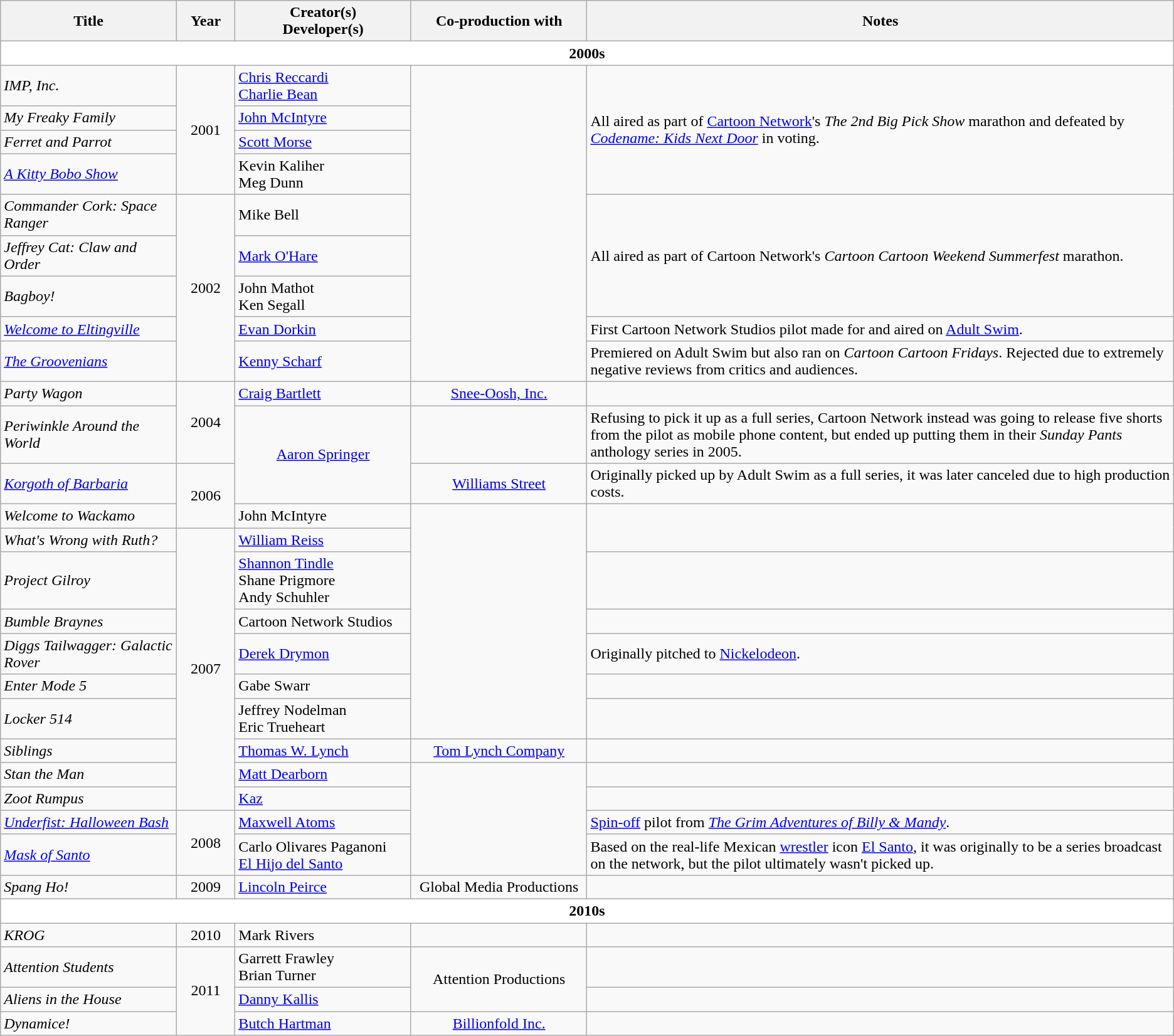<table class="wikitable sortable" style="width: auto; style="width:100%;" table-layout: fixed;" |>
<tr>
<th style="width:15%;">Title</th>
<th style="width:5%;">Year</th>
<th style="width:15%;">Creator(s)<br>Developer(s)</th>
<th style="width:15%;">Co-production with</th>
<th style="width:50%;" class="unsortable">Notes</th>
</tr>
<tr>
<th colspan="5" style="background-color:#ffffff;">2000s</th>
</tr>
<tr>
<td><em>IMP, Inc.</em></td>
<td align="center" rowspan="4">2001</td>
<td><a href='#'>Chris Reccardi</a><br><a href='#'>Charlie Bean</a></td>
<td align="center" rowspan="9"></td>
<td rowspan="4">All aired as part of <a href='#'>Cartoon Network</a>'s <em>The 2nd Big Pick Show</em> marathon and defeated by <em><a href='#'>Codename: Kids Next Door</a></em> in voting.</td>
</tr>
<tr>
<td><em>My Freaky Family</em></td>
<td><a href='#'>John McIntyre</a></td>
</tr>
<tr>
<td><em>Ferret and Parrot</em></td>
<td><a href='#'>Scott Morse</a></td>
</tr>
<tr>
<td><em><a href='#'>A Kitty Bobo Show</a></em></td>
<td>Kevin Kaliher<br>Meg Dunn</td>
</tr>
<tr>
<td><em>Commander Cork: Space Ranger</em></td>
<td align="center" rowspan="5">2002</td>
<td>Mike Bell</td>
<td rowspan="3">All aired as part of Cartoon Network's <em>Cartoon Cartoon Weekend Summerfest</em> marathon.</td>
</tr>
<tr>
<td><em>Jeffrey Cat: Claw and Order</em></td>
<td><a href='#'>Mark O'Hare</a></td>
</tr>
<tr>
<td><em>Bagboy!</em></td>
<td>John Mathot<br>Ken Segall</td>
</tr>
<tr>
<td><em><a href='#'>Welcome to Eltingville</a></em></td>
<td><a href='#'>Evan Dorkin</a></td>
<td>First Cartoon Network Studios pilot made for and aired on <a href='#'>Adult Swim</a>.</td>
</tr>
<tr>
<td><em><a href='#'>The Groovenians</a></em></td>
<td><a href='#'>Kenny Scharf</a></td>
<td>Premiered on Adult Swim but also ran on <em>Cartoon Cartoon Fridays</em>. Rejected due to extremely negative reviews from critics and audiences.</td>
</tr>
<tr>
<td><em>Party Wagon</em></td>
<td align="center" rowspan="2">2004</td>
<td><a href='#'>Craig Bartlett</a></td>
<td align="center"><a href='#'>Snee-Oosh, Inc.</a></td>
<td></td>
</tr>
<tr>
<td><em>Periwinkle Around the World</em></td>
<td align="center" rowspan="2"><a href='#'>Aaron Springer</a></td>
<td></td>
<td>Refusing to pick it up as a full series, Cartoon Network instead was going to release five shorts from the pilot as mobile phone content, but ended up putting them in their <em>Sunday Pants</em> anthology series in 2005.</td>
</tr>
<tr>
<td><em><a href='#'>Korgoth of Barbaria</a></em></td>
<td align="center" rowspan="2">2006</td>
<td align="center"><a href='#'>Williams Street</a></td>
<td>Originally picked up by Adult Swim as a full series, it was later canceled due to high production costs.</td>
</tr>
<tr>
<td><em>Welcome to Wackamo</em></td>
<td>John McIntyre</td>
<td rowspan="7" align="center"></td>
<td rowspan="2"></td>
</tr>
<tr>
<td><em>What's Wrong with Ruth?</em></td>
<td align="center" rowspan="9">2007</td>
<td><a href='#'>William Reiss</a></td>
</tr>
<tr>
<td><em>Project Gilroy</em></td>
<td><a href='#'>Shannon Tindle</a><br>Shane Prigmore<br>Andy Schuhler</td>
<td></td>
</tr>
<tr>
<td><em>Bumble Braynes</em></td>
<td>Cartoon Network Studios</td>
<td></td>
</tr>
<tr>
<td><em>Diggs Tailwagger: Galactic Rover</em></td>
<td><a href='#'>Derek Drymon</a></td>
<td>Originally pitched to <a href='#'>Nickelodeon</a>.</td>
</tr>
<tr>
<td><em>Enter Mode 5</em></td>
<td>Gabe Swarr</td>
<td></td>
</tr>
<tr>
<td><em>Locker 514</em></td>
<td>Jeffrey Nodelman<br>Eric Trueheart</td>
<td></td>
</tr>
<tr>
<td><em>Siblings</em></td>
<td><a href='#'>Thomas W. Lynch</a></td>
<td align="center"><a href='#'>Tom Lynch Company</a></td>
<td></td>
</tr>
<tr>
<td><em>Stan the Man</em></td>
<td><a href='#'>Matt Dearborn</a></td>
<td align="center" rowspan="4"></td>
<td></td>
</tr>
<tr>
<td><em>Zoot Rumpus</em></td>
<td><a href='#'>Kaz</a></td>
<td></td>
</tr>
<tr>
<td><em><a href='#'>Underfist: Halloween Bash</a></em></td>
<td align="center" rowspan="2">2008</td>
<td><a href='#'>Maxwell Atoms</a></td>
<td><a href='#'>Spin-off</a> pilot from <em><a href='#'>The Grim Adventures of Billy & Mandy</a></em>.</td>
</tr>
<tr>
<td><em><a href='#'>Mask of Santo</a></em></td>
<td>Carlo Olivares Paganoni<br><a href='#'>El Hijo del Santo</a></td>
<td>Based on the real-life Mexican <a href='#'>wrestler</a> icon <a href='#'>El Santo</a>, it was originally to be a series broadcast on the network, but the pilot ultimately wasn't picked up.</td>
</tr>
<tr>
<td><em>Spang Ho!</em></td>
<td align="center">2009</td>
<td><a href='#'>Lincoln Peirce</a></td>
<td align="center">Global Media Productions</td>
<td></td>
</tr>
<tr>
<th colspan="5" style="background-color:#ffffff;">2010s</th>
</tr>
<tr>
<td><em>KROG</em></td>
<td align="center">2010</td>
<td>Mark Rivers</td>
<td align="center"></td>
<td></td>
</tr>
<tr>
<td><em>Attention Students</em></td>
<td rowspan="3" align="center">2011</td>
<td>Garrett Frawley<br>Brian Turner</td>
<td align="center" rowspan="2">Attention Productions</td>
<td></td>
</tr>
<tr>
<td><em>Aliens in the House</em></td>
<td><a href='#'>Danny Kallis</a></td>
<td></td>
</tr>
<tr>
<td><em>Dynamice!</em></td>
<td><a href='#'>Butch Hartman</a></td>
<td align="center"><a href='#'>Billionfold Inc.</a></td>
<td></td>
</tr>
</table>
